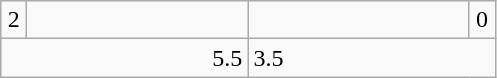<table class="wikitable">
<tr>
<td align=center width=10>2</td>
<td align=center width=140></td>
<td align=center width=140></td>
<td align=center width=10>0</td>
</tr>
<tr>
<td colspan=2 align=right>5.5</td>
<td colspan=2>3.5</td>
</tr>
</table>
